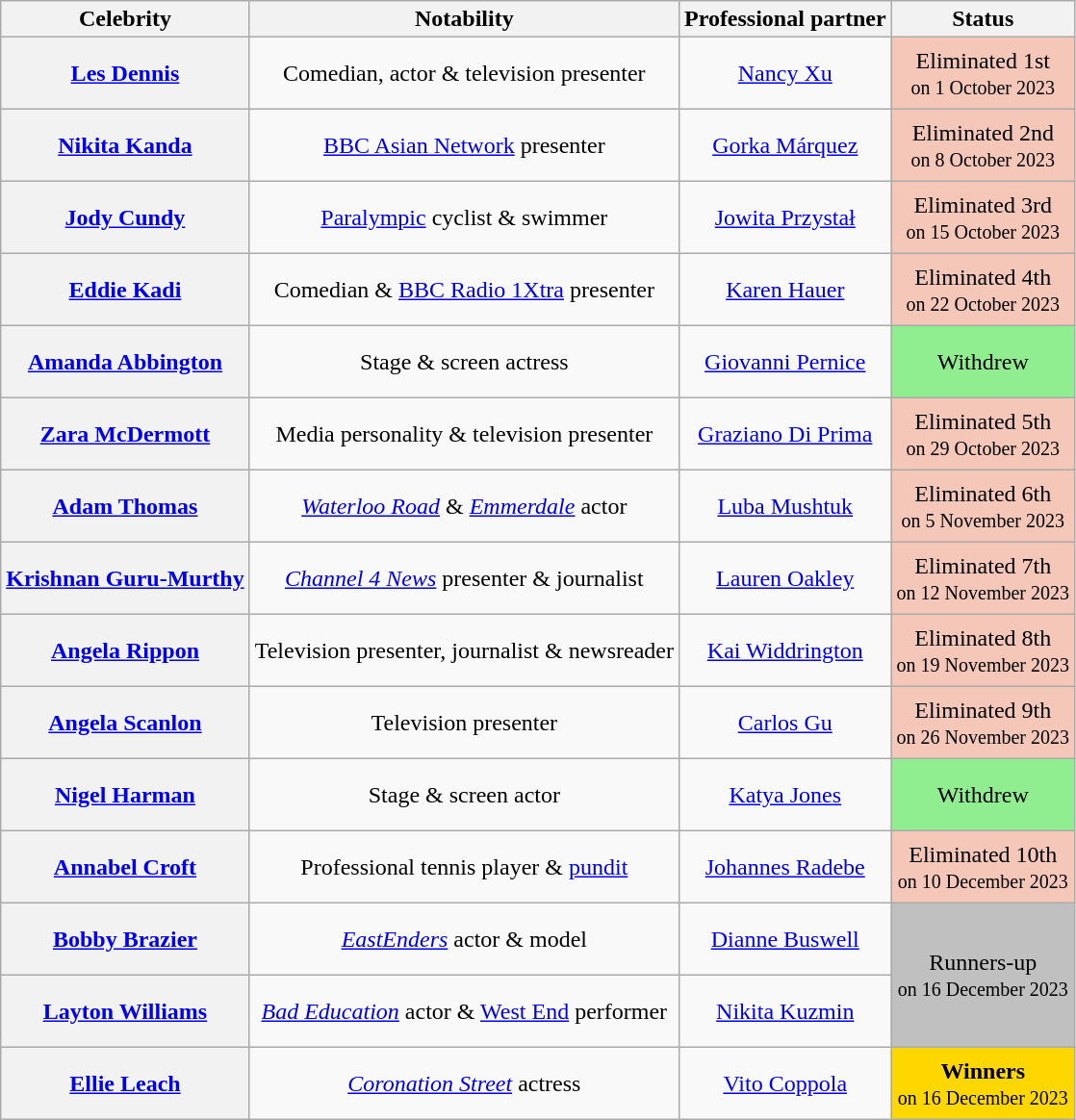<table class="wikitable sortable" style="text-align:center;">
<tr>
<th scope="col">Celebrity</th>
<th scope="col" class="unsortable">Notability</th>
<th scope="col">Professional partner</th>
<th scope="col">Status</th>
</tr>
<tr style="height:50px">
<th scope="row"><a href='#'>Les Dennis</a></th>
<td>Comedian, actor & television presenter</td>
<td><a href='#'>Nancy Xu</a></td>
<td style="background:#f4c7b8;">Eliminated 1st<br><small>on 1 October 2023</small></td>
</tr>
<tr style="height:50px">
<th scope="row"><a href='#'>Nikita Kanda</a></th>
<td><a href='#'>BBC Asian Network</a> presenter</td>
<td><a href='#'>Gorka Márquez</a></td>
<td style="background:#f4c7b8;">Eliminated 2nd<br><small>on 8 October 2023</small></td>
</tr>
<tr style="height:50px">
<th scope="row"><a href='#'>Jody Cundy</a></th>
<td><a href='#'>Paralympic</a> cyclist & swimmer</td>
<td><a href='#'>Jowita Przystał</a></td>
<td style="background:#f4c7b8;">Eliminated 3rd<br><small>on 15 October 2023</small></td>
</tr>
<tr style="height:50px">
<th scope="row"><a href='#'>Eddie Kadi</a></th>
<td>Comedian & <a href='#'>BBC Radio 1Xtra</a> presenter</td>
<td><a href='#'>Karen Hauer</a></td>
<td style="background:#f4c7b8;">Eliminated 4th<br><small>on 22 October 2023</small></td>
</tr>
<tr style="height:50px">
<th scope="row"><a href='#'>Amanda Abbington</a></th>
<td>Stage & screen actress</td>
<td><a href='#'>Giovanni Pernice</a></td>
<td bgcolor="lightgreen">Withdrew<br></td>
</tr>
<tr style="height:50px">
<th scope="row"><a href='#'>Zara McDermott</a></th>
<td>Media personality & television presenter</td>
<td><a href='#'>Graziano Di Prima</a></td>
<td style="background:#f4c7b8;">Eliminated 5th<br><small>on 29 October 2023</small></td>
</tr>
<tr style="height:50px">
<th scope="row"><a href='#'>Adam Thomas</a></th>
<td><em><a href='#'>Waterloo Road</a></em> & <em><a href='#'>Emmerdale</a></em> actor</td>
<td><a href='#'>Luba Mushtuk</a></td>
<td style="background:#f4c7b8;">Eliminated 6th<br><small>on 5 November 2023</small></td>
</tr>
<tr style="height:50px">
<th scope="row"><a href='#'>Krishnan Guru-Murthy</a></th>
<td><em><a href='#'>Channel 4 News</a></em> presenter & journalist</td>
<td><a href='#'>Lauren Oakley</a></td>
<td style="background:#f4c7b8;">Eliminated 7th<br><small>on 12 November 2023</small></td>
</tr>
<tr style="height:50px">
<th scope="row"><a href='#'>Angela Rippon</a></th>
<td>Television presenter, journalist & newsreader</td>
<td><a href='#'>Kai Widdrington</a></td>
<td style="background:#f4c7b8;">Eliminated 8th<br><small>on 19 November 2023</small></td>
</tr>
<tr style="height:50px">
<th scope="row"><a href='#'>Angela Scanlon</a></th>
<td>Television presenter</td>
<td><a href='#'>Carlos Gu</a></td>
<td style="background:#f4c7b8;">Eliminated 9th<br><small>on 26 November 2023</small></td>
</tr>
<tr style="height:50px">
<th scope="row"><a href='#'>Nigel Harman</a></th>
<td>Stage & screen actor</td>
<td><a href='#'>Katya Jones</a></td>
<td bgcolor="lightgreen">Withdrew<br></td>
</tr>
<tr style="height:50px">
<th scope="row"><a href='#'>Annabel Croft</a></th>
<td>Professional tennis player & <a href='#'>pundit</a></td>
<td><a href='#'>Johannes Radebe</a></td>
<td style="background:#f4c7b8;">Eliminated 10th<br><small>on 10 December 2023</small></td>
</tr>
<tr style="height:50px">
<th scope="row"><a href='#'>Bobby Brazier</a></th>
<td><em><a href='#'>EastEnders</a></em> actor & model</td>
<td><a href='#'>Dianne Buswell</a></td>
<td rowspan="2" style="background:silver;">Runners-up <br><small>on 16 December 2023</small></td>
</tr>
<tr style="height:50px">
<th scope="row"><a href='#'>Layton Williams</a></th>
<td><em><a href='#'>Bad Education</a></em> actor & <a href='#'>West End</a> performer</td>
<td><a href='#'>Nikita Kuzmin</a></td>
</tr>
<tr style="height:50px">
<th scope="row"><a href='#'>Ellie Leach</a></th>
<td><em><a href='#'>Coronation Street</a></em> actress</td>
<td><a href='#'>Vito Coppola</a></td>
<td style="background:gold;"><strong>Winners</strong><br><small>on 16 December 2023</small></td>
</tr>
</table>
